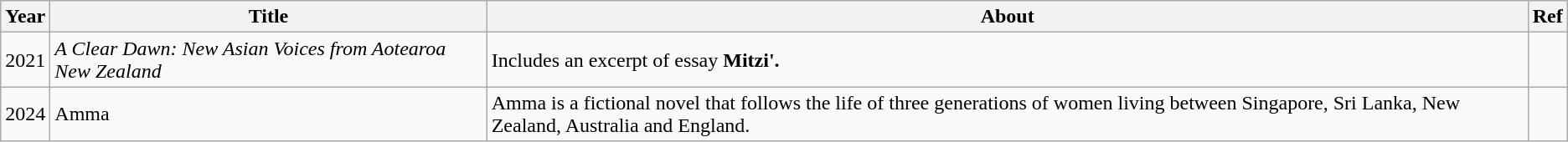<table class="wikitable">
<tr>
<th>Year</th>
<th>Title</th>
<th>About</th>
<th>Ref</th>
</tr>
<tr>
<td>2021</td>
<td><em>A Clear Dawn: New Asian Voices from Aotearoa New Zealand</em></td>
<td>Includes an excerpt of essay <strong>Mitzi'.<em></td>
<td></td>
</tr>
<tr>
<td>2024</td>
<td></em>Amma<em></td>
<td>Amma is a fictional novel that follows the life of three generations of women living between Singapore, Sri Lanka, New Zealand, Australia and England.</td>
<td></td>
</tr>
</table>
